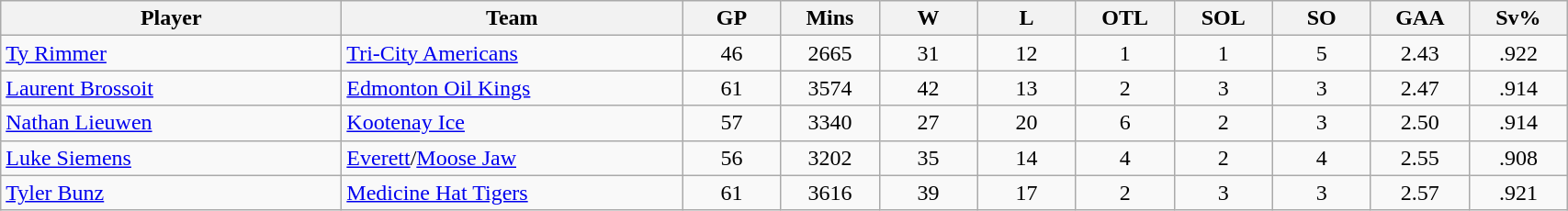<table class="wikitable sortable" style="text-align: center">
<tr>
<td class="unsortable" align=center bgcolor=#F2F2F2 style="width: 15em"><strong>Player</strong></td>
<th style="width: 15em">Team</th>
<th style="width:  4em">GP</th>
<th style="width:  4em">Mins</th>
<th style="width:  4em">W</th>
<th style="width:  4em">L</th>
<th style="width:  4em">OTL</th>
<th style="width:  4em">SOL</th>
<th style="width:  4em">SO</th>
<th style="width:  4em">GAA</th>
<th style="width:  4em">Sv%</th>
</tr>
<tr>
<td align=left><a href='#'>Ty Rimmer</a></td>
<td align=left><a href='#'>Tri-City Americans</a></td>
<td>46</td>
<td>2665</td>
<td>31</td>
<td>12</td>
<td>1</td>
<td>1</td>
<td>5</td>
<td>2.43</td>
<td>.922</td>
</tr>
<tr>
<td align=left><a href='#'>Laurent Brossoit</a></td>
<td align=left><a href='#'>Edmonton Oil Kings</a></td>
<td>61</td>
<td>3574</td>
<td>42</td>
<td>13</td>
<td>2</td>
<td>3</td>
<td>3</td>
<td>2.47</td>
<td>.914</td>
</tr>
<tr>
<td align=left><a href='#'>Nathan Lieuwen</a></td>
<td align=left><a href='#'>Kootenay Ice</a></td>
<td>57</td>
<td>3340</td>
<td>27</td>
<td>20</td>
<td>6</td>
<td>2</td>
<td>3</td>
<td>2.50</td>
<td>.914</td>
</tr>
<tr>
<td align=left><a href='#'>Luke Siemens</a></td>
<td align=left><a href='#'>Everett</a>/<a href='#'>Moose Jaw</a></td>
<td>56</td>
<td>3202</td>
<td>35</td>
<td>14</td>
<td>4</td>
<td>2</td>
<td>4</td>
<td>2.55</td>
<td>.908</td>
</tr>
<tr>
<td align=left><a href='#'>Tyler Bunz</a></td>
<td align=left><a href='#'>Medicine Hat Tigers</a></td>
<td>61</td>
<td>3616</td>
<td>39</td>
<td>17</td>
<td>2</td>
<td>3</td>
<td>3</td>
<td>2.57</td>
<td>.921</td>
</tr>
</table>
